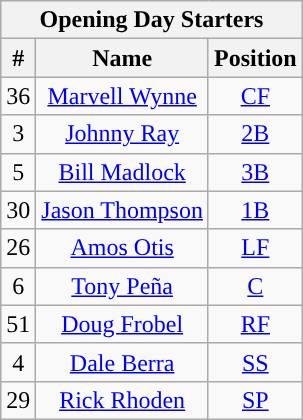<table class="wikitable" style="text-align:center">
<tr>
<th colspan="3">Opening Day Starters</th>
</tr>
<tr>
<th>#</th>
<th>Name</th>
<th>Position</th>
</tr>
<tr>
<td>36</td>
<td><a href='#'>Marvell Wynne</a></td>
<td><a href='#'>CF</a></td>
</tr>
<tr>
<td>3</td>
<td><a href='#'>Johnny Ray</a></td>
<td><a href='#'>2B</a></td>
</tr>
<tr>
<td>5</td>
<td><a href='#'>Bill Madlock</a></td>
<td><a href='#'>3B</a></td>
</tr>
<tr>
<td>30</td>
<td><a href='#'>Jason Thompson</a></td>
<td><a href='#'>1B</a></td>
</tr>
<tr>
<td>26</td>
<td><a href='#'>Amos Otis</a></td>
<td><a href='#'>LF</a></td>
</tr>
<tr>
<td>6</td>
<td><a href='#'>Tony Peña</a></td>
<td><a href='#'>C</a></td>
</tr>
<tr>
<td>51</td>
<td><a href='#'>Doug Frobel</a></td>
<td><a href='#'>RF</a></td>
</tr>
<tr>
<td>4</td>
<td><a href='#'>Dale Berra</a></td>
<td><a href='#'>SS</a></td>
</tr>
<tr>
<td>29</td>
<td><a href='#'>Rick Rhoden</a></td>
<td><a href='#'>SP</a></td>
</tr>
</table>
